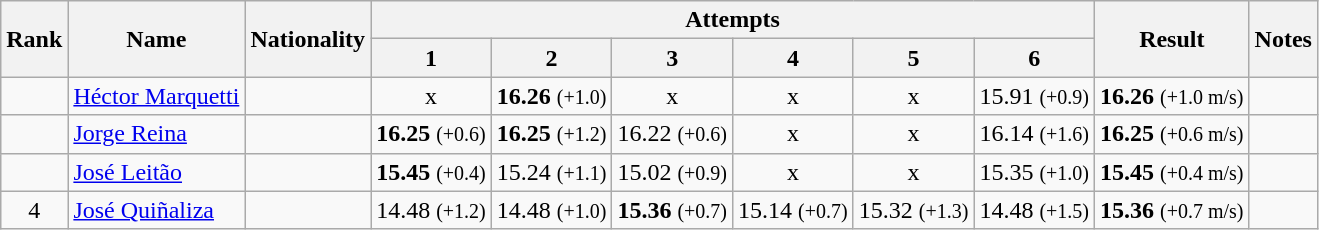<table class="wikitable sortable" style="text-align:center">
<tr>
<th rowspan=2>Rank</th>
<th rowspan=2>Name</th>
<th rowspan=2>Nationality</th>
<th colspan=6>Attempts</th>
<th rowspan=2>Result</th>
<th rowspan=2>Notes</th>
</tr>
<tr>
<th>1</th>
<th>2</th>
<th>3</th>
<th>4</th>
<th>5</th>
<th>6</th>
</tr>
<tr>
<td align=center></td>
<td align=left><a href='#'>Héctor Marquetti</a></td>
<td align=left></td>
<td>x</td>
<td><strong>16.26</strong> <small>(+1.0)</small></td>
<td>x</td>
<td>x</td>
<td>x</td>
<td>15.91 <small>(+0.9)</small></td>
<td><strong>16.26</strong> <small>(+1.0 m/s)</small></td>
<td></td>
</tr>
<tr>
<td align=center></td>
<td align=left><a href='#'>Jorge Reina</a></td>
<td align=left></td>
<td><strong>16.25</strong> <small>(+0.6)</small></td>
<td><strong>16.25</strong> <small>(+1.2)</small></td>
<td>16.22 <small>(+0.6)</small></td>
<td>x</td>
<td>x</td>
<td>16.14 <small>(+1.6)</small></td>
<td><strong>16.25</strong> <small>(+0.6 m/s)</small></td>
<td></td>
</tr>
<tr>
<td align=center></td>
<td align=left><a href='#'>José Leitão</a></td>
<td align=left></td>
<td><strong>15.45</strong> <small>(+0.4)</small></td>
<td>15.24 <small>(+1.1)</small></td>
<td>15.02 <small>(+0.9)</small></td>
<td>x</td>
<td>x</td>
<td>15.35 <small>(+1.0)</small></td>
<td><strong>15.45</strong> <small>(+0.4 m/s)</small></td>
<td></td>
</tr>
<tr>
<td align=center>4</td>
<td align=left><a href='#'>José Quiñaliza</a></td>
<td align=left></td>
<td>14.48 <small>(+1.2)</small></td>
<td>14.48 <small>(+1.0)</small></td>
<td><strong>15.36</strong> <small>(+0.7)</small></td>
<td>15.14 <small>(+0.7)</small></td>
<td>15.32 <small>(+1.3)</small></td>
<td>14.48 <small>(+1.5)</small></td>
<td><strong>15.36</strong> <small>(+0.7 m/s)</small></td>
<td></td>
</tr>
</table>
